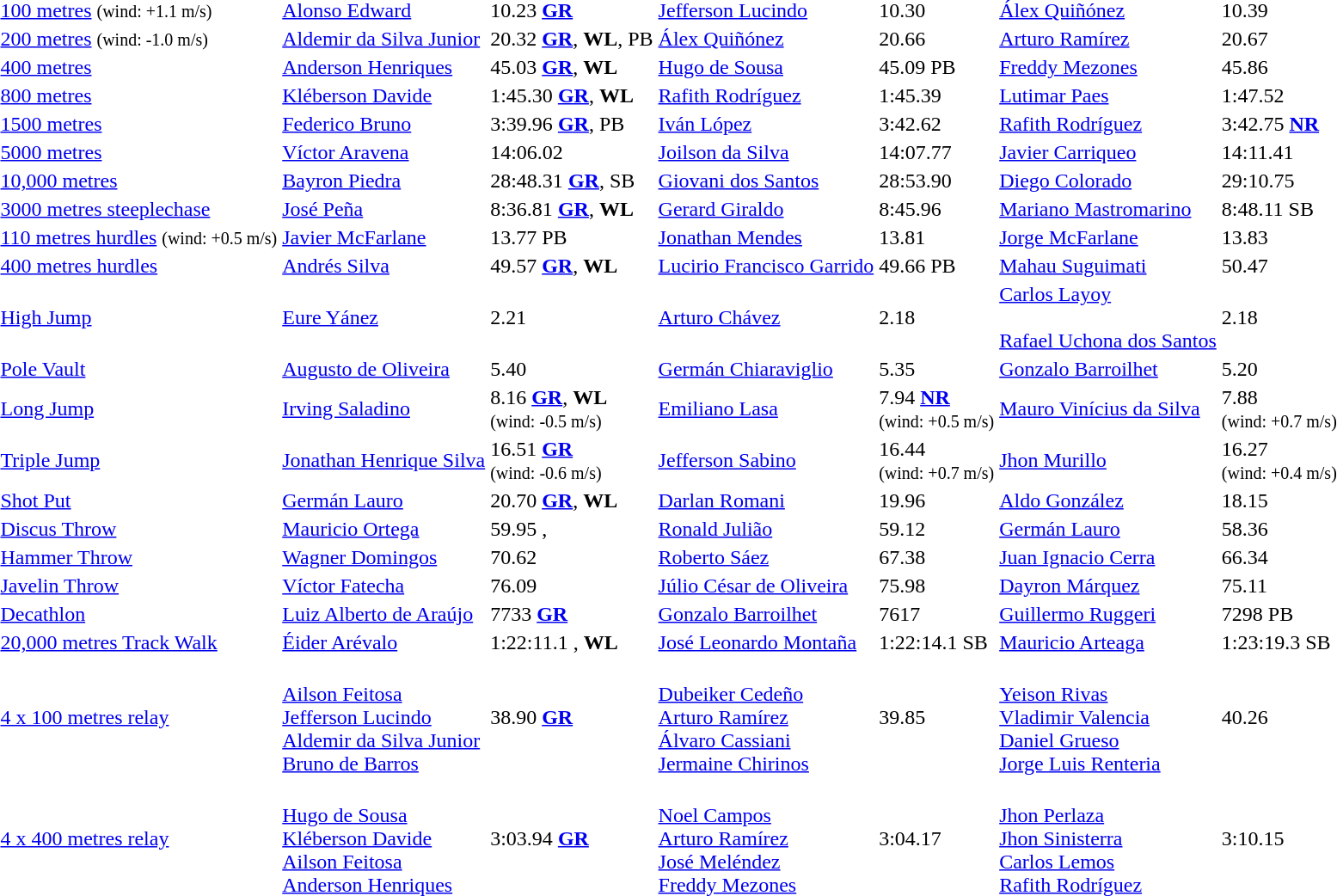<table>
<tr>
<td><a href='#'>100 metres</a> <small>(wind: +1.1 m/s)</small></td>
<td align=left><a href='#'>Alonso Edward</a> <br> </td>
<td>10.23 <a href='#'><strong>GR</strong></a></td>
<td align=left><a href='#'>Jefferson Lucindo</a> <br> </td>
<td>10.30</td>
<td align=left><a href='#'>Álex Quiñónez</a> <br> </td>
<td>10.39</td>
</tr>
<tr>
<td><a href='#'>200 metres</a> <small>(wind: -1.0 m/s)</small></td>
<td align=left><a href='#'>Aldemir da Silva Junior</a> <br> </td>
<td>20.32 <a href='#'><strong>GR</strong></a>, <strong>WL</strong>, PB</td>
<td align=left><a href='#'>Álex Quiñónez</a> <br> </td>
<td>20.66</td>
<td align=left><a href='#'>Arturo Ramírez</a> <br> </td>
<td>20.67</td>
</tr>
<tr>
<td><a href='#'>400 metres</a></td>
<td align=left><a href='#'>Anderson Henriques</a> <br> </td>
<td>45.03 <a href='#'><strong>GR</strong></a>, <strong>WL</strong></td>
<td align=left><a href='#'>Hugo de Sousa</a> <br> </td>
<td>45.09 PB</td>
<td align=left><a href='#'>Freddy Mezones</a> <br> </td>
<td>45.86</td>
</tr>
<tr>
<td><a href='#'>800 metres</a></td>
<td align=left><a href='#'>Kléberson Davide</a> <br> </td>
<td>1:45.30 <a href='#'><strong>GR</strong></a>, <strong>WL</strong></td>
<td align=left><a href='#'>Rafith Rodríguez</a> <br> </td>
<td>1:45.39</td>
<td align=left><a href='#'>Lutimar Paes</a> <br> </td>
<td>1:47.52</td>
</tr>
<tr>
<td><a href='#'>1500 metres</a></td>
<td align=left><a href='#'>Federico Bruno</a> <br> </td>
<td>3:39.96  <a href='#'><strong>GR</strong></a>, PB</td>
<td align=left><a href='#'>Iván López</a> <br> </td>
<td>3:42.62</td>
<td align=left><a href='#'>Rafith Rodríguez</a> <br> </td>
<td>3:42.75 <a href='#'><strong>NR</strong></a></td>
</tr>
<tr>
<td><a href='#'>5000 metres</a></td>
<td align=left><a href='#'>Víctor Aravena</a> <br> </td>
<td>14:06.02</td>
<td align=left><a href='#'>Joilson da Silva</a> <br> </td>
<td>14:07.77</td>
<td align=left><a href='#'>Javier Carriqueo</a> <br> </td>
<td>14:11.41</td>
</tr>
<tr>
<td><a href='#'>10,000 metres</a></td>
<td align=left><a href='#'>Bayron Piedra</a> <br> </td>
<td>28:48.31  <a href='#'><strong>GR</strong></a>, SB</td>
<td align=left><a href='#'>Giovani dos Santos</a> <br> </td>
<td>28:53.90</td>
<td align=left><a href='#'>Diego Colorado</a> <br> </td>
<td>29:10.75</td>
</tr>
<tr>
<td><a href='#'>3000 metres steeplechase</a></td>
<td align=left><a href='#'>José Peña</a> <br> </td>
<td>8:36.81 <a href='#'><strong>GR</strong></a>, <strong>WL</strong></td>
<td align=left><a href='#'>Gerard Giraldo</a> <br> </td>
<td>8:45.96</td>
<td align=left><a href='#'>Mariano Mastromarino</a> <br> </td>
<td>8:48.11 SB</td>
</tr>
<tr>
<td><a href='#'>110 metres hurdles</a> <small>(wind: +0.5 m/s)</small></td>
<td align=left><a href='#'>Javier McFarlane</a> <br> </td>
<td>13.77 PB</td>
<td align=left><a href='#'>Jonathan Mendes</a> <br> </td>
<td>13.81</td>
<td align=left><a href='#'>Jorge McFarlane</a> <br> </td>
<td>13.83</td>
</tr>
<tr>
<td><a href='#'>400 metres hurdles</a></td>
<td align=left><a href='#'>Andrés Silva</a> <br> </td>
<td>49.57  <a href='#'><strong>GR</strong></a>, <strong>WL</strong></td>
<td align=left><a href='#'>Lucirio Francisco Garrido</a> <br> </td>
<td>49.66 PB</td>
<td align=left><a href='#'>Mahau Suguimati</a> <br> </td>
<td>50.47</td>
</tr>
<tr>
<td><a href='#'>High Jump</a></td>
<td align=left><a href='#'>Eure Yánez</a> <br> </td>
<td>2.21</td>
<td align=left><a href='#'>Arturo Chávez</a> <br> </td>
<td>2.18</td>
<td align=left><a href='#'>Carlos Layoy</a> <br>   <br> <a href='#'>Rafael Uchona dos Santos</a> <br> </td>
<td>2.18</td>
</tr>
<tr>
<td><a href='#'>Pole Vault</a></td>
<td align=left><a href='#'>Augusto de Oliveira</a> <br> </td>
<td>5.40</td>
<td align=left><a href='#'>Germán Chiaraviglio</a> <br> </td>
<td>5.35</td>
<td align=left><a href='#'>Gonzalo Barroilhet</a> <br> </td>
<td>5.20</td>
</tr>
<tr>
<td><a href='#'>Long Jump</a></td>
<td align=left><a href='#'>Irving Saladino</a> <br> </td>
<td>8.16  <a href='#'><strong>GR</strong></a>, <strong>WL</strong><br> <small>(wind: -0.5 m/s)</small></td>
<td align=left><a href='#'>Emiliano Lasa</a> <br> </td>
<td>7.94 <a href='#'><strong>NR</strong></a> <br> <small>(wind: +0.5 m/s)</small></td>
<td align=left><a href='#'>Mauro Vinícius da Silva</a> <br> </td>
<td>7.88 <br> <small>(wind: +0.7 m/s)</small></td>
</tr>
<tr>
<td><a href='#'>Triple Jump</a></td>
<td align=left><a href='#'>Jonathan Henrique Silva</a> <br> </td>
<td>16.51 <a href='#'><strong>GR</strong></a> <br> <small>(wind: -0.6 m/s)</small></td>
<td align=left><a href='#'>Jefferson Sabino</a> <br> </td>
<td>16.44 <br> <small>(wind: +0.7 m/s)</small></td>
<td align=left><a href='#'>Jhon Murillo</a> <br> </td>
<td>16.27 <br> <small>(wind: +0.4 m/s)</small></td>
</tr>
<tr>
<td><a href='#'>Shot Put</a></td>
<td align=left><a href='#'>Germán Lauro</a> <br> </td>
<td>20.70 <a href='#'><strong>GR</strong></a>, <strong>WL</strong></td>
<td align=left><a href='#'>Darlan Romani</a> <br> </td>
<td>19.96</td>
<td align=left><a href='#'>Aldo González</a> <br> </td>
<td>18.15</td>
</tr>
<tr>
<td><a href='#'>Discus Throw</a></td>
<td align=left><a href='#'>Mauricio Ortega</a> <br> </td>
<td>59.95 <strong></strong>, <strong></strong></td>
<td align=left><a href='#'>Ronald Julião</a> <br> </td>
<td>59.12</td>
<td align=left><a href='#'>Germán Lauro</a> <br> </td>
<td>58.36</td>
</tr>
<tr>
<td><a href='#'>Hammer Throw</a></td>
<td align=left><a href='#'>Wagner Domingos</a> <br> </td>
<td>70.62</td>
<td align=left><a href='#'>Roberto Sáez</a> <br> </td>
<td>67.38</td>
<td align=left><a href='#'>Juan Ignacio Cerra</a> <br> </td>
<td>66.34</td>
</tr>
<tr>
<td><a href='#'>Javelin Throw</a></td>
<td align=left><a href='#'>Víctor Fatecha</a> <br> </td>
<td>76.09</td>
<td align=left><a href='#'>Júlio César de Oliveira</a> <br> </td>
<td>75.98</td>
<td align=left><a href='#'>Dayron Márquez</a> <br> </td>
<td>75.11</td>
</tr>
<tr>
<td><a href='#'>Decathlon</a></td>
<td align=left><a href='#'>Luiz Alberto de Araújo</a> <br> </td>
<td>7733 <a href='#'><strong>GR</strong></a></td>
<td align=left><a href='#'>Gonzalo Barroilhet</a> <br> </td>
<td>7617</td>
<td align=left><a href='#'>Guillermo Ruggeri</a> <br> </td>
<td>7298 PB</td>
</tr>
<tr>
<td><a href='#'>20,000 metres Track Walk</a></td>
<td align=left><a href='#'>Éider Arévalo</a> <br> </td>
<td>1:22:11.1  <strong></strong>, <strong>WL</strong></td>
<td align=left><a href='#'>José Leonardo Montaña</a> <br> </td>
<td>1:22:14.1 SB</td>
<td align=left><a href='#'>Mauricio Arteaga</a> <br> </td>
<td>1:23:19.3 SB</td>
</tr>
<tr>
<td><a href='#'>4 x 100 metres relay</a></td>
<td> <br> <a href='#'>Ailson Feitosa</a> <br> <a href='#'>Jefferson Lucindo</a> <br> <a href='#'>Aldemir da Silva Junior</a> <br> <a href='#'>Bruno de Barros</a></td>
<td>38.90 <a href='#'><strong>GR</strong></a></td>
<td> <br> <a href='#'>Dubeiker Cedeño</a> <br> <a href='#'>Arturo Ramírez</a> <br> <a href='#'>Álvaro Cassiani</a> <br> <a href='#'>Jermaine Chirinos</a></td>
<td>39.85</td>
<td> <br> <a href='#'>Yeison Rivas</a> <br> <a href='#'>Vladimir Valencia</a> <br> <a href='#'>Daniel Grueso</a> <br> <a href='#'>Jorge Luis Renteria</a></td>
<td>40.26</td>
</tr>
<tr>
<td><a href='#'>4 x 400 metres relay</a></td>
<td> <br> <a href='#'>Hugo de Sousa</a> <br> <a href='#'>Kléberson Davide</a> <br> <a href='#'>Ailson Feitosa</a> <br> <a href='#'>Anderson Henriques</a></td>
<td>3:03.94 <a href='#'><strong>GR</strong></a></td>
<td> <br> <a href='#'>Noel Campos</a> <br> <a href='#'>Arturo Ramírez</a> <br> <a href='#'>José Meléndez</a> <br> <a href='#'>Freddy Mezones</a></td>
<td>3:04.17</td>
<td> <br> <a href='#'>Jhon Perlaza</a> <br> <a href='#'>Jhon Sinisterra</a> <br> <a href='#'>Carlos Lemos</a> <br> <a href='#'>Rafith Rodríguez</a></td>
<td>3:10.15</td>
</tr>
</table>
